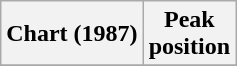<table class="wikitable sortable plainrowheaders" style="text-align:center">
<tr>
<th scope="col">Chart (1987)</th>
<th scope="col">Peak<br> position</th>
</tr>
<tr>
</tr>
</table>
